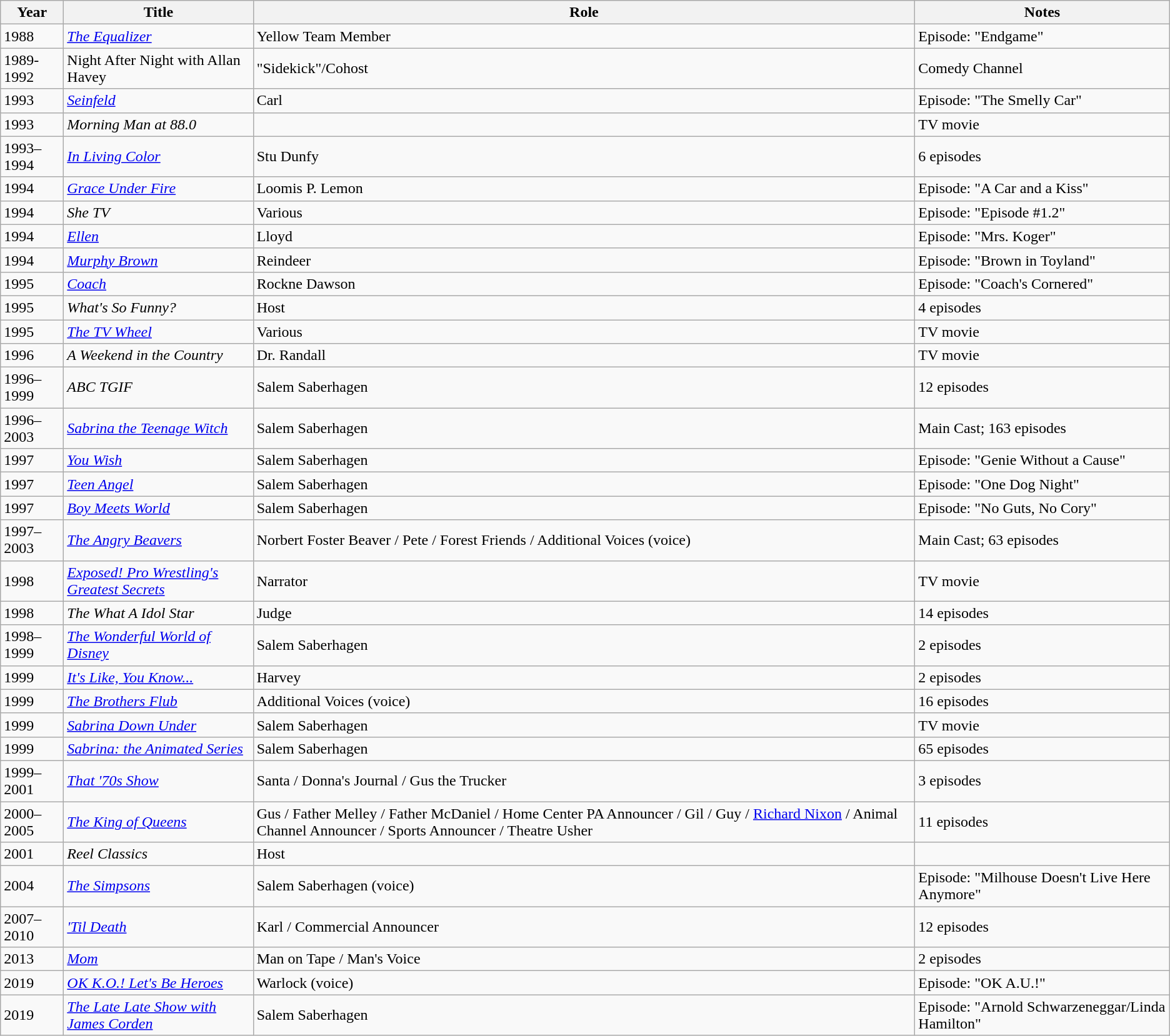<table class="wikitable sortable">
<tr>
<th>Year</th>
<th>Title</th>
<th>Role</th>
<th>Notes</th>
</tr>
<tr>
<td>1988</td>
<td><em><a href='#'>The Equalizer</a></em></td>
<td>Yellow Team Member</td>
<td>Episode: "Endgame"</td>
</tr>
<tr>
<td>1989-1992</td>
<td>Night After Night with Allan Havey</td>
<td>"Sidekick"/Cohost</td>
<td>Comedy Channel</td>
</tr>
<tr>
<td>1993</td>
<td><em><a href='#'>Seinfeld</a></em></td>
<td>Carl</td>
<td>Episode: "The Smelly Car"</td>
</tr>
<tr>
<td>1993</td>
<td><em>Morning Man at 88.0</em></td>
<td></td>
<td>TV movie</td>
</tr>
<tr>
<td>1993–1994</td>
<td><em><a href='#'>In Living Color</a></em></td>
<td>Stu Dunfy</td>
<td>6 episodes</td>
</tr>
<tr>
<td>1994</td>
<td><em><a href='#'>Grace Under Fire</a></em></td>
<td>Loomis P. Lemon</td>
<td>Episode: "A Car and a Kiss"</td>
</tr>
<tr>
<td>1994</td>
<td><em>She TV</em></td>
<td>Various</td>
<td>Episode: "Episode #1.2"</td>
</tr>
<tr>
<td>1994</td>
<td><em><a href='#'>Ellen</a></em></td>
<td>Lloyd</td>
<td>Episode: "Mrs. Koger"</td>
</tr>
<tr>
<td>1994</td>
<td><em><a href='#'>Murphy Brown</a></em></td>
<td>Reindeer</td>
<td>Episode: "Brown in Toyland"</td>
</tr>
<tr>
<td>1995</td>
<td><em><a href='#'>Coach</a></em></td>
<td>Rockne Dawson</td>
<td>Episode: "Coach's Cornered"</td>
</tr>
<tr>
<td>1995</td>
<td><em>What's So Funny?</em></td>
<td>Host</td>
<td>4 episodes</td>
</tr>
<tr>
<td>1995</td>
<td><em><a href='#'>The TV Wheel</a></em></td>
<td>Various</td>
<td>TV movie</td>
</tr>
<tr>
<td>1996</td>
<td><em>A Weekend in the Country</em></td>
<td>Dr. Randall</td>
<td>TV movie</td>
</tr>
<tr>
<td>1996–1999</td>
<td><em>ABC TGIF</em></td>
<td>Salem Saberhagen</td>
<td>12 episodes</td>
</tr>
<tr>
<td>1996–2003</td>
<td><em><a href='#'>Sabrina the Teenage Witch</a></em></td>
<td>Salem Saberhagen</td>
<td>Main Cast; 163 episodes</td>
</tr>
<tr>
<td>1997</td>
<td><em><a href='#'>You Wish</a></em></td>
<td>Salem Saberhagen</td>
<td>Episode: "Genie Without a Cause"</td>
</tr>
<tr>
<td>1997</td>
<td><em><a href='#'>Teen Angel</a></em></td>
<td>Salem Saberhagen</td>
<td>Episode: "One Dog Night"</td>
</tr>
<tr>
<td>1997</td>
<td><em><a href='#'>Boy Meets World</a></em></td>
<td>Salem Saberhagen</td>
<td>Episode: "No Guts, No Cory"</td>
</tr>
<tr>
<td>1997–2003</td>
<td><em><a href='#'>The Angry Beavers</a></em></td>
<td>Norbert Foster Beaver / Pete / Forest Friends / Additional Voices (voice)</td>
<td>Main Cast; 63 episodes</td>
</tr>
<tr>
<td>1998</td>
<td><em><a href='#'>Exposed! Pro Wrestling's Greatest Secrets</a></em></td>
<td>Narrator</td>
<td>TV movie</td>
</tr>
<tr>
<td>1998</td>
<td><em>The What A Idol Star</em></td>
<td>Judge</td>
<td>14 episodes</td>
</tr>
<tr>
<td>1998–1999</td>
<td><em><a href='#'>The Wonderful World of Disney</a></em></td>
<td>Salem Saberhagen</td>
<td>2 episodes</td>
</tr>
<tr>
<td>1999</td>
<td><em><a href='#'>It's Like, You Know...</a></em></td>
<td>Harvey</td>
<td>2 episodes</td>
</tr>
<tr>
<td>1999</td>
<td><em><a href='#'>The Brothers Flub</a></em></td>
<td>Additional Voices (voice)</td>
<td>16 episodes</td>
</tr>
<tr>
<td>1999</td>
<td><em><a href='#'>Sabrina Down Under</a></em></td>
<td>Salem Saberhagen</td>
<td>TV movie</td>
</tr>
<tr>
<td>1999</td>
<td><em><a href='#'>Sabrina: the Animated Series</a></em></td>
<td>Salem Saberhagen</td>
<td>65 episodes</td>
</tr>
<tr>
<td>1999–2001</td>
<td><em><a href='#'>That '70s Show</a></em></td>
<td>Santa / Donna's Journal / Gus the Trucker</td>
<td>3 episodes</td>
</tr>
<tr>
<td>2000–2005</td>
<td><em><a href='#'>The King of Queens</a></em></td>
<td>Gus / Father Melley / Father McDaniel / Home Center PA Announcer / Gil / Guy / <a href='#'>Richard Nixon</a> / Animal Channel Announcer / Sports Announcer / Theatre Usher</td>
<td>11 episodes</td>
</tr>
<tr>
<td>2001</td>
<td><em>Reel Classics</em></td>
<td>Host</td>
<td></td>
</tr>
<tr>
<td>2004</td>
<td><em><a href='#'>The Simpsons</a></em></td>
<td>Salem Saberhagen (voice)</td>
<td>Episode: "Milhouse Doesn't Live Here Anymore"</td>
</tr>
<tr>
<td>2007–2010</td>
<td><em><a href='#'>'Til Death</a></em></td>
<td>Karl / Commercial Announcer</td>
<td>12 episodes</td>
</tr>
<tr>
<td>2013</td>
<td><em><a href='#'>Mom</a></em></td>
<td>Man on Tape / Man's Voice</td>
<td>2 episodes</td>
</tr>
<tr>
<td>2019</td>
<td><em><a href='#'>OK K.O.! Let's Be Heroes</a></em></td>
<td>Warlock (voice)</td>
<td>Episode: "OK A.U.!"</td>
</tr>
<tr>
<td>2019</td>
<td><em><a href='#'>The Late Late Show with James Corden</a></em></td>
<td>Salem Saberhagen</td>
<td>Episode: "Arnold Schwarzeneggar/Linda Hamilton"</td>
</tr>
</table>
